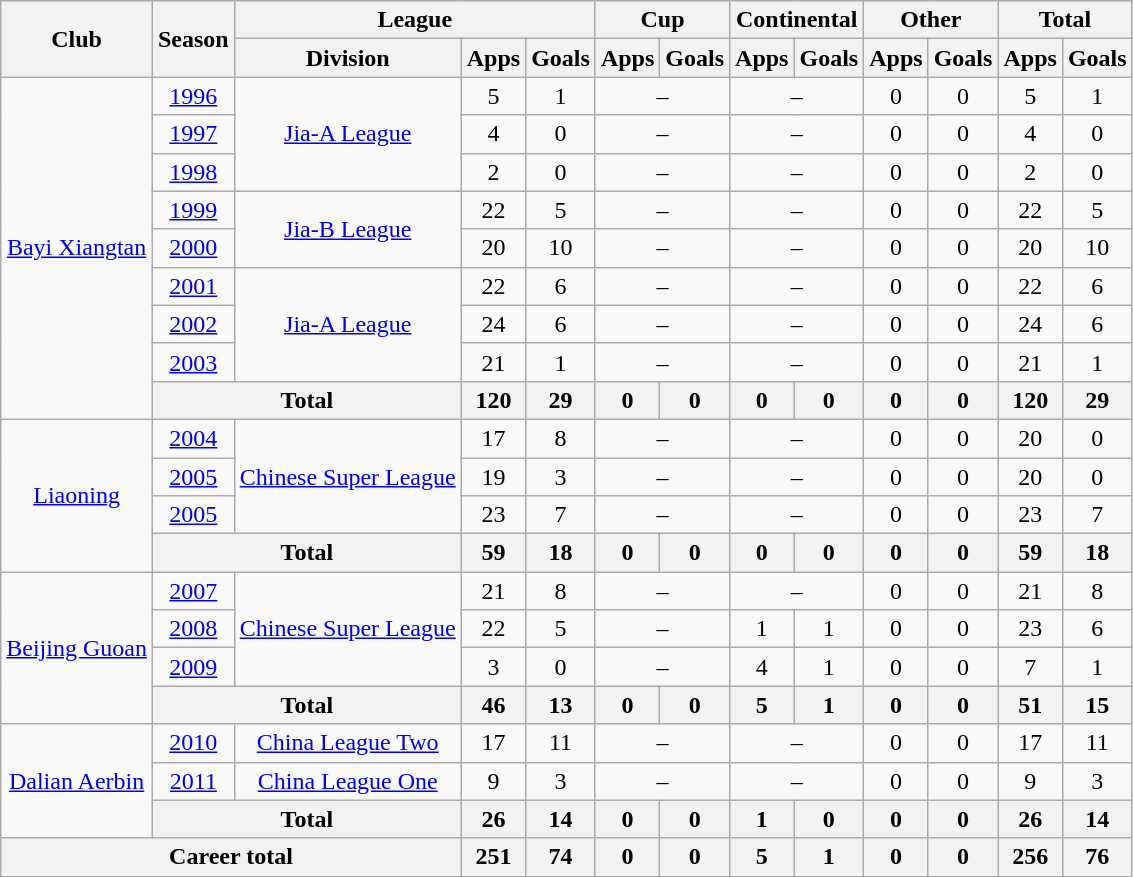<table class="wikitable" style="text-align: center">
<tr>
<th rowspan="2">Club</th>
<th rowspan="2">Season</th>
<th colspan="3">League</th>
<th colspan="2">Cup</th>
<th colspan="2">Continental</th>
<th colspan="2">Other</th>
<th colspan="2">Total</th>
</tr>
<tr>
<th>Division</th>
<th>Apps</th>
<th>Goals</th>
<th>Apps</th>
<th>Goals</th>
<th>Apps</th>
<th>Goals</th>
<th>Apps</th>
<th>Goals</th>
<th>Apps</th>
<th>Goals</th>
</tr>
<tr>
<td rowspan="9"><a href='#'>Bayi Xiangtan</a></td>
<td><a href='#'>1996</a></td>
<td rowspan="3"><a href='#'>Jia-A League</a></td>
<td>5</td>
<td>1</td>
<td colspan="2">–</td>
<td colspan="2">–</td>
<td>0</td>
<td>0</td>
<td>5</td>
<td>1</td>
</tr>
<tr>
<td><a href='#'>1997</a></td>
<td>4</td>
<td>0</td>
<td colspan="2">–</td>
<td colspan="2">–</td>
<td>0</td>
<td>0</td>
<td>4</td>
<td>0</td>
</tr>
<tr>
<td><a href='#'>1998</a></td>
<td>2</td>
<td>0</td>
<td colspan="2">–</td>
<td colspan="2">–</td>
<td>0</td>
<td>0</td>
<td>2</td>
<td>0</td>
</tr>
<tr>
<td><a href='#'>1999</a></td>
<td rowspan="2"><a href='#'>Jia-B League</a></td>
<td>22</td>
<td>5</td>
<td colspan="2">–</td>
<td colspan="2">–</td>
<td>0</td>
<td>0</td>
<td>22</td>
<td>5</td>
</tr>
<tr>
<td><a href='#'>2000</a></td>
<td>20</td>
<td>10</td>
<td colspan="2">–</td>
<td colspan="2">–</td>
<td>0</td>
<td>0</td>
<td>20</td>
<td>10</td>
</tr>
<tr>
<td><a href='#'>2001</a></td>
<td rowspan="3"><a href='#'>Jia-A League</a></td>
<td>22</td>
<td>6</td>
<td colspan="2">–</td>
<td colspan="2">–</td>
<td>0</td>
<td>0</td>
<td>22</td>
<td>6</td>
</tr>
<tr>
<td><a href='#'>2002</a></td>
<td>24</td>
<td>6</td>
<td colspan="2">–</td>
<td colspan="2">–</td>
<td>0</td>
<td>0</td>
<td>24</td>
<td>6</td>
</tr>
<tr>
<td><a href='#'>2003</a></td>
<td>21</td>
<td>1</td>
<td colspan="2">–</td>
<td colspan="2">–</td>
<td>0</td>
<td>0</td>
<td>21</td>
<td>1</td>
</tr>
<tr>
<th colspan=2>Total</th>
<th>120</th>
<th>29</th>
<th>0</th>
<th>0</th>
<th>0</th>
<th>0</th>
<th>0</th>
<th>0</th>
<th>120</th>
<th>29</th>
</tr>
<tr>
<td rowspan="4"><a href='#'>Liaoning</a></td>
<td><a href='#'>2004</a></td>
<td rowspan="3"><a href='#'>Chinese Super League</a></td>
<td>17</td>
<td>8</td>
<td colspan="2">–</td>
<td colspan="2">–</td>
<td>0</td>
<td>0</td>
<td>20</td>
<td>0</td>
</tr>
<tr>
<td><a href='#'>2005</a></td>
<td>19</td>
<td>3</td>
<td colspan="2">–</td>
<td colspan="2">–</td>
<td>0</td>
<td>0</td>
<td>20</td>
<td>0</td>
</tr>
<tr>
<td><a href='#'>2005</a></td>
<td>23</td>
<td>7</td>
<td colspan="2">–</td>
<td colspan="2">–</td>
<td>0</td>
<td>0</td>
<td>23</td>
<td>7</td>
</tr>
<tr>
<th colspan=2>Total</th>
<th>59</th>
<th>18</th>
<th>0</th>
<th>0</th>
<th>0</th>
<th>0</th>
<th>0</th>
<th>0</th>
<th>59</th>
<th>18</th>
</tr>
<tr>
<td rowspan="4"><a href='#'>Beijing Guoan</a></td>
<td><a href='#'>2007</a></td>
<td rowspan="3"><a href='#'>Chinese Super League</a></td>
<td>21</td>
<td>8</td>
<td colspan="2">–</td>
<td colspan="2">–</td>
<td>0</td>
<td>0</td>
<td>21</td>
<td>8</td>
</tr>
<tr>
<td><a href='#'>2008</a></td>
<td>22</td>
<td>5</td>
<td colspan="2">–</td>
<td>1</td>
<td>1</td>
<td>0</td>
<td>0</td>
<td>23</td>
<td>6</td>
</tr>
<tr>
<td><a href='#'>2009</a></td>
<td>3</td>
<td>0</td>
<td colspan="2">–</td>
<td>4</td>
<td>1</td>
<td>0</td>
<td>0</td>
<td>7</td>
<td>1</td>
</tr>
<tr>
<th colspan=2>Total</th>
<th>46</th>
<th>13</th>
<th>0</th>
<th>0</th>
<th>5</th>
<th>1</th>
<th>0</th>
<th>0</th>
<th>51</th>
<th>15</th>
</tr>
<tr>
<td rowspan="3"><a href='#'>Dalian Aerbin</a></td>
<td><a href='#'>2010</a></td>
<td><a href='#'>China League Two</a></td>
<td>17</td>
<td>11</td>
<td colspan="2">–</td>
<td colspan="2">–</td>
<td>0</td>
<td>0</td>
<td>17</td>
<td>11</td>
</tr>
<tr>
<td><a href='#'>2011</a></td>
<td><a href='#'>China League One</a></td>
<td>9</td>
<td>3</td>
<td colspan="2">–</td>
<td colspan="2">–</td>
<td>0</td>
<td>0</td>
<td>9</td>
<td>3</td>
</tr>
<tr>
<th colspan=2>Total</th>
<th>26</th>
<th>14</th>
<th>0</th>
<th>0</th>
<th>1</th>
<th>0</th>
<th>0</th>
<th>0</th>
<th>26</th>
<th>14</th>
</tr>
<tr>
<th colspan=3>Career total</th>
<th>251</th>
<th>74</th>
<th>0</th>
<th>0</th>
<th>5</th>
<th>1</th>
<th>0</th>
<th>0</th>
<th>256</th>
<th>76</th>
</tr>
</table>
